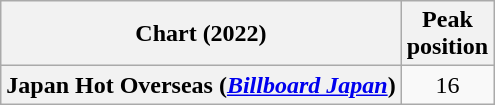<table class="wikitable plainrowheaders" style="text-align:center">
<tr>
<th scope="col">Chart (2022)</th>
<th scope="col">Peak<br>position</th>
</tr>
<tr>
<th scope="row">Japan Hot Overseas (<em><a href='#'>Billboard Japan</a></em>)</th>
<td>16</td>
</tr>
</table>
